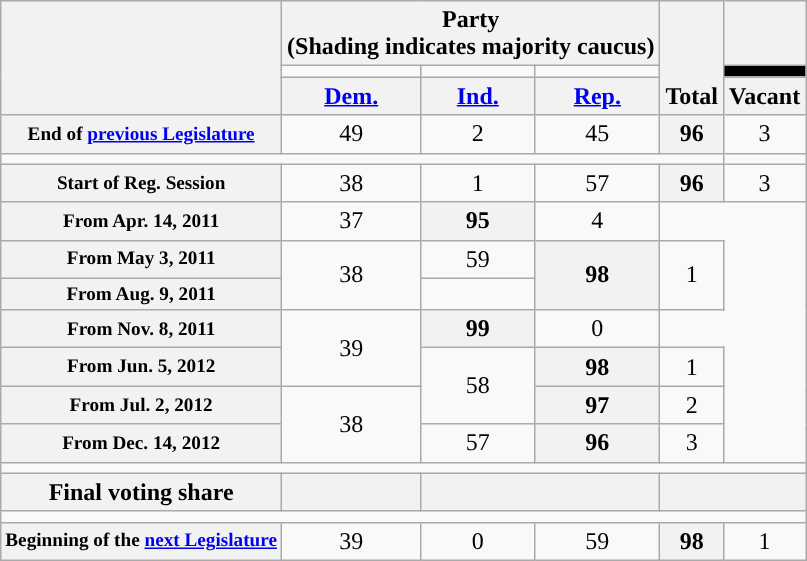<table class=wikitable style="text-align:center">
<tr style="vertical-align:bottom;">
<th rowspan=3></th>
<th colspan=3>Party <div>(Shading indicates majority caucus)</div></th>
<th rowspan=3>Total</th>
<th></th>
</tr>
<tr style="height:5px">
<td style="background-color:"></td>
<td style="background-color:"></td>
<td style="background-color:"></td>
<td style="background-color:black"></td>
</tr>
<tr>
<th><a href='#'>Dem.</a></th>
<th><a href='#'>Ind.</a></th>
<th><a href='#'>Rep.</a></th>
<th>Vacant</th>
</tr>
<tr>
<th nowrap style="font-size:80%">End of <a href='#'>previous Legislature</a></th>
<td>49</td>
<td>2</td>
<td>45</td>
<th>96</th>
<td>3</td>
</tr>
<tr>
<td colspan=5></td>
</tr>
<tr>
<th nowrap style="font-size:80%">Start of Reg. Session</th>
<td>38</td>
<td>1</td>
<td>57</td>
<th>96</th>
<td>3</td>
</tr>
<tr>
<th nowrap style="font-size:80%">From Apr. 14, 2011</th>
<td>37</td>
<th>95</th>
<td>4</td>
</tr>
<tr>
<th nowrap style="font-size:80%">From May 3, 2011</th>
<td rowspan=2>38</td>
<td>59</td>
<th rowspan=2>98</th>
<td rowspan=2>1</td>
</tr>
<tr>
<th nowrap style="font-size:80%">From Aug. 9, 2011</th>
</tr>
<tr>
<th nowrap style="font-size:80%">From Nov. 8, 2011</th>
<td rowspan=2>39</td>
<th>99</th>
<td>0</td>
</tr>
<tr>
<th nowrap style="font-size:80%">From Jun. 5, 2012</th>
<td rowspan="2" >58</td>
<th>98</th>
<td>1</td>
</tr>
<tr>
<th nowrap style="font-size:80%">From Jul. 2, 2012</th>
<td rowspan="2">38</td>
<th>97</th>
<td>2</td>
</tr>
<tr>
<th nowrap style="font-size:80%">From Dec. 14, 2012</th>
<td>57</td>
<th>96</th>
<td>3</td>
</tr>
<tr>
<td colspan=6></td>
</tr>
<tr>
<th>Final voting share</th>
<th></th>
<th colspan=2 ></th>
<th colspan=2></th>
</tr>
<tr>
<td colspan=6></td>
</tr>
<tr>
<th style="white-space:nowrap; font-size:80%;">Beginning of the <a href='#'>next Legislature</a></th>
<td>39</td>
<td>0</td>
<td>59</td>
<th>98</th>
<td>1</td>
</tr>
</table>
